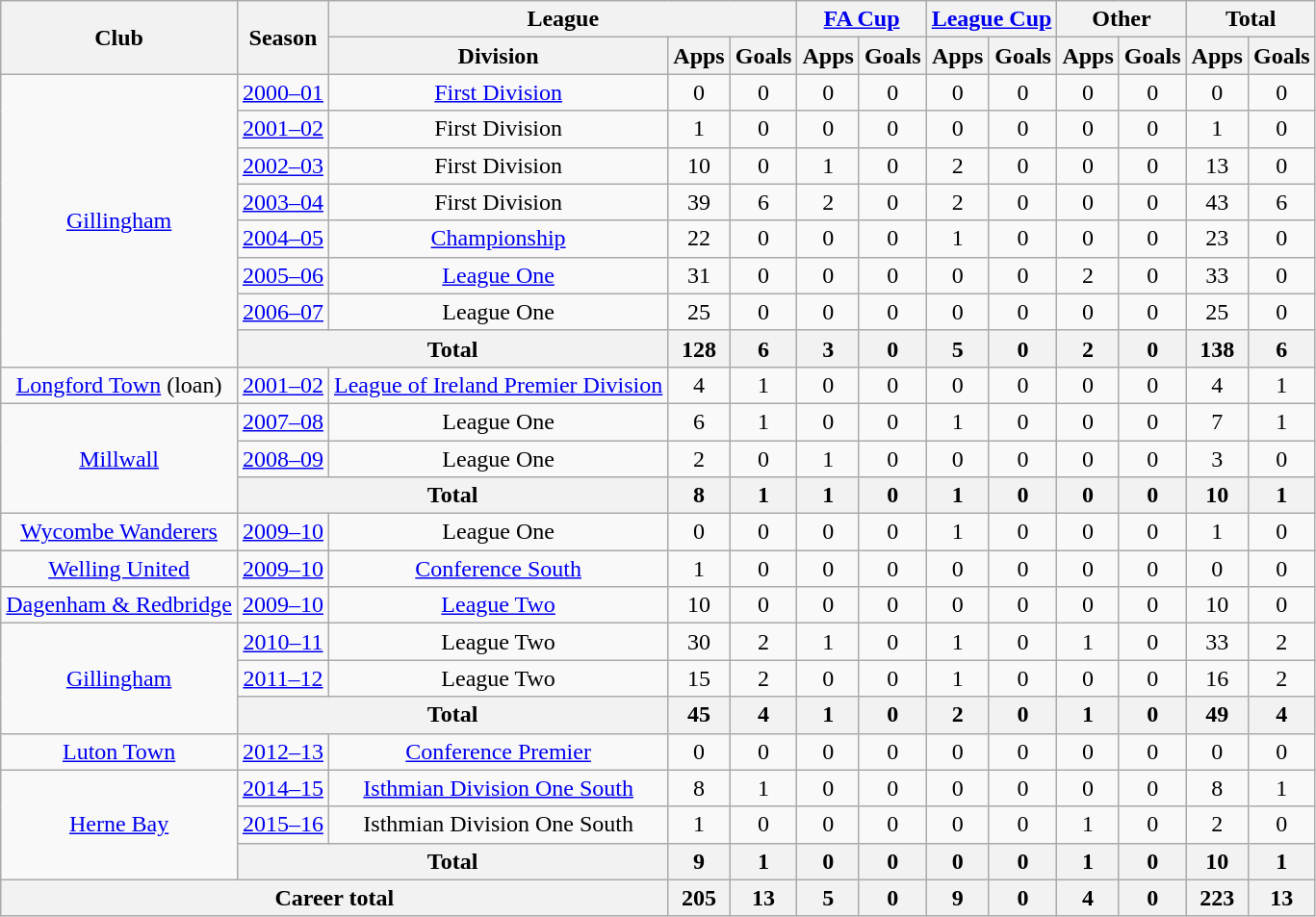<table class="wikitable" style="text-align:center">
<tr>
<th rowspan="2">Club</th>
<th rowspan="2">Season</th>
<th colspan="3">League</th>
<th colspan="2"><a href='#'>FA Cup</a></th>
<th colspan="2"><a href='#'>League Cup</a></th>
<th colspan="2">Other</th>
<th colspan="2">Total</th>
</tr>
<tr>
<th>Division</th>
<th>Apps</th>
<th>Goals</th>
<th>Apps</th>
<th>Goals</th>
<th>Apps</th>
<th>Goals</th>
<th>Apps</th>
<th>Goals</th>
<th>Apps</th>
<th>Goals</th>
</tr>
<tr>
<td rowspan="8"><a href='#'>Gillingham</a></td>
<td><a href='#'>2000–01</a></td>
<td><a href='#'>First Division</a></td>
<td>0</td>
<td>0</td>
<td>0</td>
<td>0</td>
<td>0</td>
<td>0</td>
<td>0</td>
<td>0</td>
<td>0</td>
<td>0</td>
</tr>
<tr>
<td><a href='#'>2001–02</a></td>
<td>First Division</td>
<td>1</td>
<td>0</td>
<td>0</td>
<td>0</td>
<td>0</td>
<td>0</td>
<td>0</td>
<td>0</td>
<td>1</td>
<td>0</td>
</tr>
<tr>
<td><a href='#'>2002–03</a></td>
<td>First Division</td>
<td>10</td>
<td>0</td>
<td>1</td>
<td>0</td>
<td>2</td>
<td>0</td>
<td>0</td>
<td>0</td>
<td>13</td>
<td>0</td>
</tr>
<tr>
<td><a href='#'>2003–04</a></td>
<td>First Division</td>
<td>39</td>
<td>6</td>
<td>2</td>
<td>0</td>
<td>2</td>
<td>0</td>
<td>0</td>
<td>0</td>
<td>43</td>
<td>6</td>
</tr>
<tr>
<td><a href='#'>2004–05</a></td>
<td><a href='#'>Championship</a></td>
<td>22</td>
<td>0</td>
<td>0</td>
<td>0</td>
<td>1</td>
<td>0</td>
<td>0</td>
<td>0</td>
<td>23</td>
<td>0</td>
</tr>
<tr>
<td><a href='#'>2005–06</a></td>
<td><a href='#'>League One</a></td>
<td>31</td>
<td>0</td>
<td>0</td>
<td>0</td>
<td>0</td>
<td>0</td>
<td>2</td>
<td>0</td>
<td>33</td>
<td>0</td>
</tr>
<tr>
<td><a href='#'>2006–07</a></td>
<td>League One</td>
<td>25</td>
<td>0</td>
<td>0</td>
<td>0</td>
<td>0</td>
<td>0</td>
<td>0</td>
<td>0</td>
<td>25</td>
<td>0</td>
</tr>
<tr>
<th colspan="2">Total</th>
<th>128</th>
<th>6</th>
<th>3</th>
<th>0</th>
<th>5</th>
<th>0</th>
<th>2</th>
<th>0</th>
<th>138</th>
<th>6</th>
</tr>
<tr>
<td><a href='#'>Longford Town</a> (loan)</td>
<td><a href='#'>2001–02</a></td>
<td><a href='#'>League of Ireland Premier Division</a></td>
<td>4</td>
<td>1</td>
<td>0</td>
<td>0</td>
<td>0</td>
<td>0</td>
<td>0</td>
<td>0</td>
<td>4</td>
<td>1</td>
</tr>
<tr>
<td rowspan="3"><a href='#'>Millwall</a></td>
<td><a href='#'>2007–08</a></td>
<td>League One</td>
<td>6</td>
<td>1</td>
<td>0</td>
<td>0</td>
<td>1</td>
<td>0</td>
<td>0</td>
<td>0</td>
<td>7</td>
<td>1</td>
</tr>
<tr>
<td><a href='#'>2008–09</a></td>
<td>League One</td>
<td>2</td>
<td>0</td>
<td>1</td>
<td>0</td>
<td>0</td>
<td>0</td>
<td>0</td>
<td>0</td>
<td>3</td>
<td>0</td>
</tr>
<tr>
<th colspan="2">Total</th>
<th>8</th>
<th>1</th>
<th>1</th>
<th>0</th>
<th>1</th>
<th>0</th>
<th>0</th>
<th>0</th>
<th>10</th>
<th>1</th>
</tr>
<tr>
<td><a href='#'>Wycombe Wanderers</a></td>
<td><a href='#'>2009–10</a></td>
<td>League One</td>
<td>0</td>
<td>0</td>
<td>0</td>
<td>0</td>
<td>1</td>
<td>0</td>
<td>0</td>
<td>0</td>
<td>1</td>
<td>0</td>
</tr>
<tr>
<td><a href='#'>Welling United</a></td>
<td><a href='#'>2009–10</a></td>
<td><a href='#'>Conference South</a></td>
<td>1</td>
<td>0</td>
<td>0</td>
<td>0</td>
<td>0</td>
<td>0</td>
<td>0</td>
<td>0</td>
<td>0</td>
<td>0</td>
</tr>
<tr>
<td><a href='#'>Dagenham & Redbridge</a></td>
<td><a href='#'>2009–10</a></td>
<td><a href='#'>League Two</a></td>
<td>10</td>
<td>0</td>
<td>0</td>
<td>0</td>
<td>0</td>
<td>0</td>
<td>0</td>
<td>0</td>
<td>10</td>
<td>0</td>
</tr>
<tr>
<td rowspan="3"><a href='#'>Gillingham</a></td>
<td><a href='#'>2010–11</a></td>
<td>League Two</td>
<td>30</td>
<td>2</td>
<td>1</td>
<td>0</td>
<td>1</td>
<td>0</td>
<td>1</td>
<td>0</td>
<td>33</td>
<td>2</td>
</tr>
<tr>
<td><a href='#'>2011–12</a></td>
<td>League Two</td>
<td>15</td>
<td>2</td>
<td>0</td>
<td>0</td>
<td>1</td>
<td>0</td>
<td>0</td>
<td>0</td>
<td>16</td>
<td>2</td>
</tr>
<tr>
<th colspan="2">Total</th>
<th>45</th>
<th>4</th>
<th>1</th>
<th>0</th>
<th>2</th>
<th>0</th>
<th>1</th>
<th>0</th>
<th>49</th>
<th>4</th>
</tr>
<tr>
<td><a href='#'>Luton Town</a></td>
<td><a href='#'>2012–13</a></td>
<td><a href='#'>Conference Premier</a></td>
<td>0</td>
<td>0</td>
<td>0</td>
<td>0</td>
<td>0</td>
<td>0</td>
<td>0</td>
<td>0</td>
<td>0</td>
<td>0</td>
</tr>
<tr>
<td rowspan="3"><a href='#'>Herne Bay</a></td>
<td><a href='#'>2014–15</a></td>
<td><a href='#'>Isthmian Division One South</a></td>
<td>8</td>
<td>1</td>
<td>0</td>
<td>0</td>
<td>0</td>
<td>0</td>
<td>0</td>
<td>0</td>
<td>8</td>
<td>1</td>
</tr>
<tr>
<td><a href='#'>2015–16</a></td>
<td>Isthmian Division One South</td>
<td>1</td>
<td>0</td>
<td>0</td>
<td>0</td>
<td>0</td>
<td>0</td>
<td>1</td>
<td>0</td>
<td>2</td>
<td>0</td>
</tr>
<tr>
<th colspan="2">Total</th>
<th>9</th>
<th>1</th>
<th>0</th>
<th>0</th>
<th>0</th>
<th>0</th>
<th>1</th>
<th>0</th>
<th>10</th>
<th>1</th>
</tr>
<tr>
<th colspan="3">Career total</th>
<th>205</th>
<th>13</th>
<th>5</th>
<th>0</th>
<th>9</th>
<th>0</th>
<th>4</th>
<th>0</th>
<th>223</th>
<th>13</th>
</tr>
</table>
